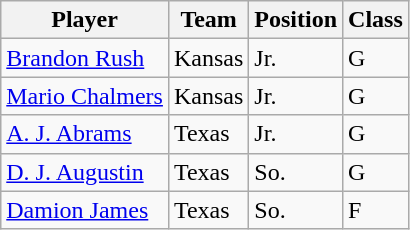<table class="wikitable">
<tr>
<th>Player</th>
<th>Team</th>
<th>Position</th>
<th>Class</th>
</tr>
<tr>
<td><a href='#'>Brandon Rush</a></td>
<td>Kansas</td>
<td>Jr.</td>
<td>G</td>
</tr>
<tr>
<td><a href='#'>Mario Chalmers</a></td>
<td>Kansas</td>
<td>Jr.</td>
<td>G</td>
</tr>
<tr>
<td><a href='#'>A. J. Abrams</a></td>
<td>Texas</td>
<td>Jr.</td>
<td>G</td>
</tr>
<tr>
<td><a href='#'>D. J. Augustin</a></td>
<td>Texas</td>
<td>So.</td>
<td>G</td>
</tr>
<tr>
<td><a href='#'>Damion James</a></td>
<td>Texas</td>
<td>So.</td>
<td>F</td>
</tr>
</table>
